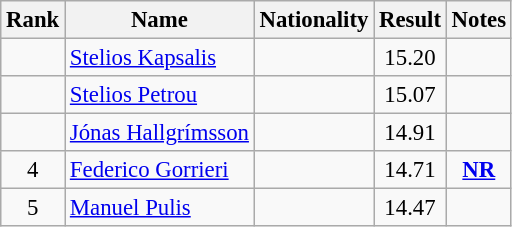<table class="wikitable sortable" style="text-align:center; font-size:95%">
<tr>
<th>Rank</th>
<th>Name</th>
<th>Nationality</th>
<th>Result</th>
<th>Notes</th>
</tr>
<tr>
<td></td>
<td align=left><a href='#'>Stelios Kapsalis</a></td>
<td align=left></td>
<td>15.20</td>
<td></td>
</tr>
<tr>
<td></td>
<td align=left><a href='#'>Stelios Petrou</a></td>
<td align=left></td>
<td>15.07</td>
<td></td>
</tr>
<tr>
<td></td>
<td align=left><a href='#'>Jónas Hallgrímsson</a></td>
<td align=left></td>
<td>14.91</td>
<td></td>
</tr>
<tr>
<td>4</td>
<td align=left><a href='#'>Federico Gorrieri</a></td>
<td align=left></td>
<td>14.71</td>
<td><strong><a href='#'>NR</a></strong></td>
</tr>
<tr>
<td>5</td>
<td align=left><a href='#'>Manuel Pulis</a></td>
<td align=left></td>
<td>14.47</td>
<td></td>
</tr>
</table>
